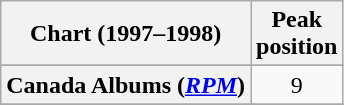<table class="wikitable sortable plainrowheaders" style="text-align:center">
<tr>
<th scope="col">Chart (1997–1998)</th>
<th scope="col">Peak<br> position</th>
</tr>
<tr>
</tr>
<tr>
<th scope="row">Canada Albums (<em><a href='#'>RPM</a></em>)</th>
<td>9</td>
</tr>
<tr>
</tr>
<tr>
</tr>
<tr>
</tr>
<tr>
</tr>
</table>
